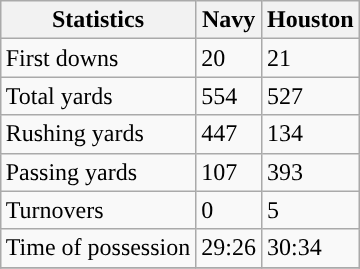<table class="wikitable" style="float: right;">
<tr>
<th>Statistics</th>
<th>Navy</th>
<th>Houston</th>
</tr>
<tr>
<td>First downs</td>
<td>20</td>
<td>21</td>
</tr>
<tr>
<td>Total yards</td>
<td>554</td>
<td>527</td>
</tr>
<tr>
<td>Rushing yards</td>
<td>447</td>
<td>134</td>
</tr>
<tr>
<td>Passing yards</td>
<td>107</td>
<td>393</td>
</tr>
<tr>
<td>Turnovers</td>
<td>0</td>
<td>5</td>
</tr>
<tr>
<td>Time of possession</td>
<td>29:26</td>
<td>30:34</td>
</tr>
<tr>
</tr>
</table>
